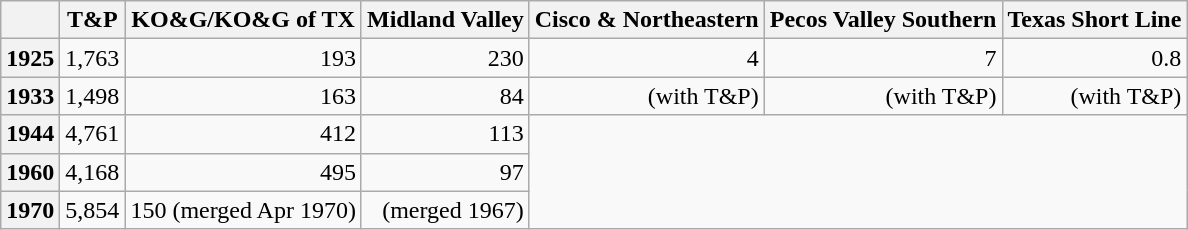<table class="wikitable">
<tr>
<th></th>
<th>T&P</th>
<th>KO&G/KO&G of TX</th>
<th>Midland Valley</th>
<th>Cisco & Northeastern</th>
<th>Pecos Valley Southern</th>
<th>Texas Short Line</th>
</tr>
<tr align="right">
<th scope="row">1925</th>
<td>1,763</td>
<td>193</td>
<td>230</td>
<td>4</td>
<td>7</td>
<td>0.8</td>
</tr>
<tr align="right">
<th scope="row">1933</th>
<td>1,498</td>
<td>163</td>
<td>84</td>
<td>(with T&P)</td>
<td>(with T&P)</td>
<td>(with T&P)</td>
</tr>
<tr align="right">
<th scope="row">1944</th>
<td>4,761</td>
<td>412</td>
<td>113</td>
</tr>
<tr align="right">
<th scope="row">1960</th>
<td>4,168</td>
<td>495</td>
<td>97</td>
</tr>
<tr align="right">
<th scope="row">1970</th>
<td>5,854</td>
<td>150 (merged Apr 1970)</td>
<td>(merged 1967)</td>
</tr>
</table>
